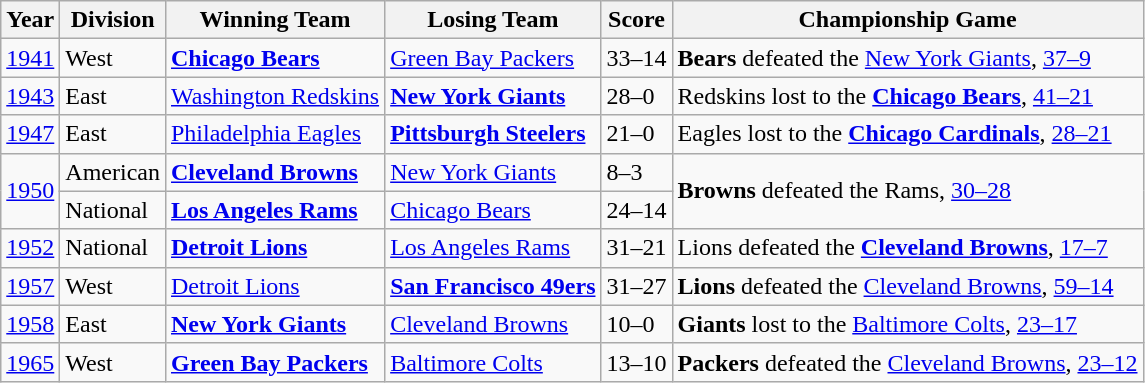<table class="wikitable">
<tr>
<th>Year</th>
<th>Division</th>
<th>Winning Team</th>
<th>Losing Team</th>
<th>Score</th>
<th>Championship Game</th>
</tr>
<tr>
<td><a href='#'>1941</a></td>
<td>West</td>
<td><strong><a href='#'>Chicago Bears</a></strong></td>
<td><a href='#'>Green Bay Packers</a></td>
<td>33–14</td>
<td><strong>Bears</strong> defeated the <a href='#'>New York Giants</a>, <a href='#'>37–9</a></td>
</tr>
<tr>
<td><a href='#'>1943</a></td>
<td>East</td>
<td><a href='#'>Washington Redskins</a></td>
<td><strong><a href='#'>New York Giants</a></strong></td>
<td>28–0</td>
<td>Redskins lost to the <strong><a href='#'>Chicago Bears</a></strong>, <a href='#'>41–21</a></td>
</tr>
<tr>
<td><a href='#'>1947</a></td>
<td>East</td>
<td><a href='#'>Philadelphia Eagles</a></td>
<td><strong><a href='#'>Pittsburgh Steelers</a></strong></td>
<td>21–0</td>
<td>Eagles lost to the <strong><a href='#'>Chicago Cardinals</a></strong>, <a href='#'>28–21</a></td>
</tr>
<tr>
<td rowspan="2"><a href='#'>1950</a></td>
<td>American</td>
<td><strong><a href='#'>Cleveland Browns</a></strong></td>
<td><a href='#'>New York Giants</a></td>
<td>8–3</td>
<td rowspan="2"><strong>Browns</strong> defeated the Rams, <a href='#'>30–28</a></td>
</tr>
<tr>
<td>National</td>
<td><strong><a href='#'>Los Angeles Rams</a></strong></td>
<td><a href='#'>Chicago Bears</a></td>
<td>24–14</td>
</tr>
<tr>
<td><a href='#'>1952</a></td>
<td>National</td>
<td><strong><a href='#'>Detroit Lions</a></strong></td>
<td><a href='#'>Los Angeles Rams</a></td>
<td>31–21</td>
<td>Lions defeated the <strong><a href='#'>Cleveland Browns</a></strong>, <a href='#'>17–7</a></td>
</tr>
<tr>
<td><a href='#'>1957</a></td>
<td>West</td>
<td><a href='#'>Detroit Lions</a></td>
<td><strong><a href='#'>San Francisco 49ers</a></strong></td>
<td>31–27</td>
<td><strong>Lions</strong> defeated the <a href='#'>Cleveland Browns</a>, <a href='#'>59–14</a></td>
</tr>
<tr>
<td><a href='#'>1958</a></td>
<td>East</td>
<td><strong><a href='#'>New York Giants</a></strong></td>
<td><a href='#'>Cleveland Browns</a></td>
<td>10–0</td>
<td><strong>Giants</strong> lost to the <a href='#'>Baltimore Colts</a>, <a href='#'>23–17 </a></td>
</tr>
<tr>
<td><a href='#'>1965</a></td>
<td>West</td>
<td><strong><a href='#'>Green Bay Packers</a></strong></td>
<td><a href='#'>Baltimore Colts</a></td>
<td>13–10 </td>
<td><strong>Packers</strong> defeated the <a href='#'>Cleveland Browns</a>, <a href='#'>23–12</a></td>
</tr>
</table>
